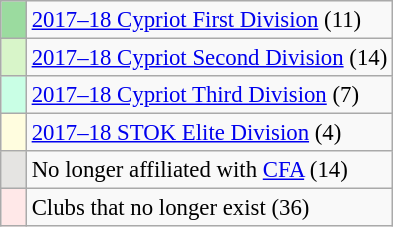<table class="wikitable" style="text-align:left; font-size:95%">
<tr>
<td style="width:10px; background:#9BDB9F;"></td>
<td><a href='#'>2017–18 Cypriot First Division</a> (11)</td>
</tr>
<tr>
<td style="width:10px; background:#D8F5C9;"></td>
<td><a href='#'>2017–18 Cypriot Second Division</a> (14)</td>
</tr>
<tr>
<td style="width:10px; background:#C9FFE5;"></td>
<td><a href='#'>2017–18 Cypriot Third Division</a> (7)</td>
</tr>
<tr>
<td style="width:10px; background:#FFFDDF;"></td>
<td><a href='#'>2017–18 STOK Elite Division</a> (4)</td>
</tr>
<tr>
<td style="width:10px; background:#E5E4E2;"></td>
<td>No longer affiliated with <a href='#'>CFA</a> (14)</td>
</tr>
<tr>
<td style="width:10px; background:#FFE8E8;"></td>
<td>Clubs that no longer exist (36)</td>
</tr>
</table>
